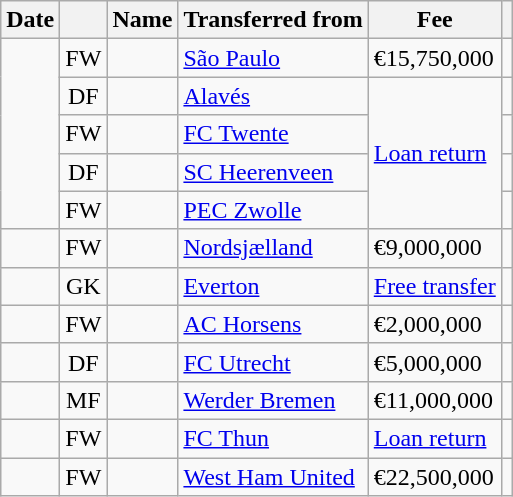<table class="wikitable">
<tr>
<th>Date</th>
<th></th>
<th>Name</th>
<th>Transferred from</th>
<th>Fee</th>
<th></th>
</tr>
<tr>
<td align=center rowspan="5"></td>
<td align=center>FW</td>
<td></td>
<td> <a href='#'>São Paulo</a></td>
<td>€15,750,000</td>
<td></td>
</tr>
<tr>
<td align=center>DF</td>
<td></td>
<td> <a href='#'>Alavés</a></td>
<td rowspan="4"><a href='#'>Loan return</a></td>
<td></td>
</tr>
<tr>
<td align=center>FW</td>
<td></td>
<td> <a href='#'>FC Twente</a></td>
<td></td>
</tr>
<tr>
<td align=center>DF</td>
<td></td>
<td> <a href='#'>SC Heerenveen</a></td>
<td></td>
</tr>
<tr>
<td align=center>FW</td>
<td></td>
<td> <a href='#'>PEC Zwolle</a></td>
<td></td>
</tr>
<tr>
<td align=center></td>
<td align=center>FW</td>
<td></td>
<td> <a href='#'>Nordsjælland</a></td>
<td>€9,000,000</td>
<td></td>
</tr>
<tr>
<td align=center></td>
<td align=center>GK</td>
<td></td>
<td> <a href='#'>Everton</a></td>
<td><a href='#'>Free transfer</a></td>
<td></td>
</tr>
<tr>
<td align=center></td>
<td align=center>FW</td>
<td></td>
<td> <a href='#'>AC Horsens</a></td>
<td>€2,000,000</td>
<td></td>
</tr>
<tr>
<td align=center></td>
<td align=center>DF</td>
<td></td>
<td> <a href='#'>FC Utrecht</a></td>
<td>€5,000,000</td>
<td></td>
</tr>
<tr>
<td align=center></td>
<td align=center>MF</td>
<td></td>
<td> <a href='#'>Werder Bremen</a></td>
<td>€11,000,000</td>
<td></td>
</tr>
<tr>
<td align=center></td>
<td align=center>FW</td>
<td></td>
<td> <a href='#'>FC Thun</a></td>
<td><a href='#'>Loan return</a></td>
<td></td>
</tr>
<tr>
<td align=center></td>
<td align=center>FW</td>
<td></td>
<td> <a href='#'>West Ham United</a></td>
<td>€22,500,000</td>
<td></td>
</tr>
</table>
